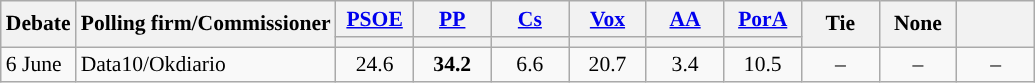<table class="wikitable" style="font-size:90%; text-align:center;">
<tr>
<th rowspan="2">Debate</th>
<th rowspan="2">Polling firm/Commissioner</th>
<th style="width:45px;"><a href='#'>PSOE</a></th>
<th style="width:45px;"><a href='#'>PP</a></th>
<th style="width:45px;"><a href='#'>Cs</a></th>
<th style="width:45px;"><a href='#'>Vox</a></th>
<th style="width:45px;"><a href='#'>AA</a></th>
<th style="width:45px;"><a href='#'>PorA</a></th>
<th style="width:45px;" rowspan="2">Tie</th>
<th style="width:45px;" rowspan="2">None</th>
<th style="width:45px;" rowspan="2"></th>
</tr>
<tr>
<th style="color:inherit;background:"></th>
<th style="color:inherit;background:"></th>
<th style="color:inherit;background:"></th>
<th style="color:inherit;background:"></th>
<th style="color:inherit;background:"></th>
<th style="color:inherit;background:"></th>
</tr>
<tr>
<td align="left">6 June</td>
<td align="left">Data10/Okdiario</td>
<td>24.6</td>
<td><strong>34.2</strong></td>
<td>6.6</td>
<td>20.7</td>
<td>3.4</td>
<td>10.5</td>
<td>–</td>
<td>–</td>
<td>–</td>
</tr>
</table>
